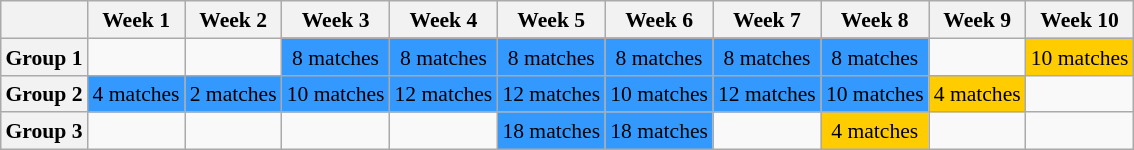<table class="wikitable" style="margin:0.9em auto; font-size:90%; line-height:1.25em; width:800;">
<tr>
<th></th>
<th>Week 1</th>
<th>Week 2</th>
<th>Week 3</th>
<th>Week 4</th>
<th>Week 5</th>
<th>Week 6</th>
<th>Week 7</th>
<th>Week 8</th>
<th>Week 9</th>
<th>Week 10</th>
</tr>
<tr align="center">
<th>Group 1</th>
<td></td>
<td></td>
<td bgcolor=#3399ff>8 matches</td>
<td bgcolor=#3399ff>8 matches</td>
<td bgcolor=#3399ff>8 matches</td>
<td bgcolor=#3399ff>8 matches</td>
<td bgcolor=#3399ff>8 matches</td>
<td bgcolor=#3399ff>8 matches</td>
<td></td>
<td bgcolor=#ffcc00>10 matches</td>
</tr>
<tr align="center">
<th>Group 2</th>
<td bgcolor=#3399ff>4 matches</td>
<td bgcolor=#3399ff>2 matches</td>
<td bgcolor=#3399ff>10 matches</td>
<td bgcolor=#3399ff>12 matches</td>
<td bgcolor=#3399ff>12 matches</td>
<td bgcolor=#3399ff>10 matches</td>
<td bgcolor=#3399ff>12 matches</td>
<td bgcolor=#3399ff>10 matches</td>
<td bgcolor=#ffcc00>4 matches</td>
<td></td>
</tr>
<tr align="center">
<th>Group 3</th>
<td></td>
<td></td>
<td></td>
<td></td>
<td bgcolor=#3399ff>18 matches</td>
<td bgcolor=#3399ff>18 matches</td>
<td></td>
<td bgcolor=#ffcc00>4 matches</td>
<td></td>
<td></td>
</tr>
</table>
